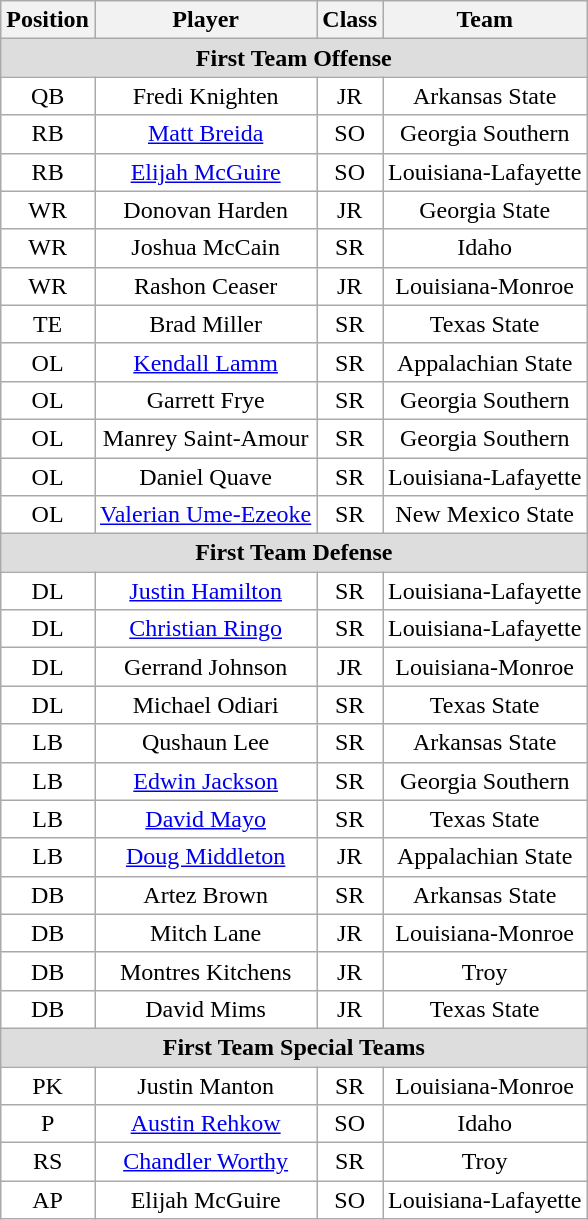<table class="wikitable sortable">
<tr>
<th>Position</th>
<th>Player</th>
<th>Class</th>
<th>Team</th>
</tr>
<tr>
<td colspan="4" style="text-align:center; background:#ddd;"><strong>First Team Offense </strong></td>
</tr>
<tr style="text-align:center;">
<td style="background:white">QB</td>
<td style="background:white">Fredi Knighten</td>
<td style="background:white">JR</td>
<td style="background:white">Arkansas State</td>
</tr>
<tr style="text-align:center;">
<td style="background:white">RB</td>
<td style="background:white"><a href='#'>Matt Breida</a></td>
<td style="background:white">SO</td>
<td style="background:white">Georgia Southern</td>
</tr>
<tr style="text-align:center;">
<td style="background:white">RB</td>
<td style="background:white"><a href='#'>Elijah McGuire</a></td>
<td style="background:white">SO</td>
<td style="background:white">Louisiana-Lafayette</td>
</tr>
<tr style="text-align:center;">
<td style="background:white">WR</td>
<td style="background:white">Donovan Harden</td>
<td style="background:white">JR</td>
<td style="background:white">Georgia State</td>
</tr>
<tr style="text-align:center;">
<td style="background:white">WR</td>
<td style="background:white">Joshua McCain</td>
<td style="background:white">SR</td>
<td style="background:white">Idaho</td>
</tr>
<tr style="text-align:center;">
<td style="background:white">WR</td>
<td style="background:white">Rashon Ceaser</td>
<td style="background:white">JR</td>
<td style="background:white">Louisiana-Monroe</td>
</tr>
<tr style="text-align:center;">
<td style="background:white">TE</td>
<td style="background:white">Brad Miller</td>
<td style="background:white">SR</td>
<td style="background:white">Texas State</td>
</tr>
<tr style="text-align:center;">
<td style="background:white">OL</td>
<td style="background:white"><a href='#'>Kendall Lamm</a></td>
<td style="background:white">SR</td>
<td style="background:white">Appalachian State</td>
</tr>
<tr style="text-align:center;">
<td style="background:white">OL</td>
<td style="background:white">Garrett Frye</td>
<td style="background:white">SR</td>
<td style="background:white">Georgia Southern</td>
</tr>
<tr style="text-align:center;">
<td style="background:white">OL</td>
<td style="background:white">Manrey Saint-Amour</td>
<td style="background:white">SR</td>
<td style="background:white">Georgia Southern</td>
</tr>
<tr style="text-align:center;">
<td style="background:white">OL</td>
<td style="background:white">Daniel Quave</td>
<td style="background:white">SR</td>
<td style="background:white">Louisiana-Lafayette</td>
</tr>
<tr style="text-align:center;">
<td style="background:white">OL</td>
<td style="background:white"><a href='#'>Valerian Ume-Ezeoke</a></td>
<td style="background:white">SR</td>
<td style="background:white">New Mexico State</td>
</tr>
<tr>
<td colspan="4" style="text-align:center; background:#ddd;"><strong>First Team Defense</strong></td>
</tr>
<tr style="text-align:center;">
<td style="background:white">DL</td>
<td style="background:white"><a href='#'>Justin Hamilton</a></td>
<td style="background:white">SR</td>
<td style="background:white">Louisiana-Lafayette</td>
</tr>
<tr style="text-align:center;">
<td style="background:white">DL</td>
<td style="background:white"><a href='#'>Christian Ringo</a></td>
<td style="background:white">SR</td>
<td style="background:white">Louisiana-Lafayette</td>
</tr>
<tr style="text-align:center;">
<td style="background:white">DL</td>
<td style="background:white">Gerrand Johnson</td>
<td style="background:white">JR</td>
<td style="background:white">Louisiana-Monroe</td>
</tr>
<tr style="text-align:center;">
<td style="background:white">DL</td>
<td style="background:white">Michael Odiari</td>
<td style="background:white">SR</td>
<td style="background:white">Texas State</td>
</tr>
<tr style="text-align:center;">
<td style="background:white">LB</td>
<td style="background:white">Qushaun Lee</td>
<td style="background:white">SR</td>
<td style="background:white">Arkansas State</td>
</tr>
<tr style="text-align:center;">
<td style="background:white">LB</td>
<td style="background:white"><a href='#'>Edwin Jackson</a></td>
<td style="background:white">SR</td>
<td style="background:white">Georgia Southern</td>
</tr>
<tr style="text-align:center;">
<td style="background:white">LB</td>
<td style="background:white"><a href='#'>David Mayo</a></td>
<td style="background:white">SR</td>
<td style="background:white">Texas State</td>
</tr>
<tr style="text-align:center;">
<td style="background:white">LB</td>
<td style="background:white"><a href='#'>Doug Middleton</a></td>
<td style="background:white">JR</td>
<td style="background:white">Appalachian State</td>
</tr>
<tr style="text-align:center;">
<td style="background:white">DB</td>
<td style="background:white">Artez Brown</td>
<td style="background:white">SR</td>
<td style="background:white">Arkansas State</td>
</tr>
<tr style="text-align:center;">
<td style="background:white">DB</td>
<td style="background:white">Mitch Lane</td>
<td style="background:white">JR</td>
<td style="background:white">Louisiana-Monroe</td>
</tr>
<tr style="text-align:center;">
<td style="background:white">DB</td>
<td style="background:white">Montres Kitchens</td>
<td style="background:white">JR</td>
<td style="background:white">Troy</td>
</tr>
<tr style="text-align:center;">
<td style="background:white">DB</td>
<td style="background:white">David Mims</td>
<td style="background:white">JR</td>
<td style="background:white">Texas State</td>
</tr>
<tr>
<td colspan="4" style="text-align:center; background:#ddd;"><strong>First Team Special Teams</strong></td>
</tr>
<tr style="text-align:center;">
<td style="background:white">PK</td>
<td style="background:white">Justin Manton</td>
<td style="background:white">SR</td>
<td style="background:white">Louisiana-Monroe</td>
</tr>
<tr style="text-align:center;">
<td style="background:white">P</td>
<td style="background:white"><a href='#'>Austin Rehkow</a></td>
<td style="background:white">SO</td>
<td style="background:white">Idaho</td>
</tr>
<tr style="text-align:center;">
<td style="background:white">RS</td>
<td style="background:white"><a href='#'>Chandler Worthy</a></td>
<td style="background:white">SR</td>
<td style="background:white">Troy</td>
</tr>
<tr style="text-align:center;">
<td style="background:white">AP</td>
<td style="background:white">Elijah McGuire</td>
<td style="background:white">SO</td>
<td style="background:white">Louisiana-Lafayette</td>
</tr>
</table>
